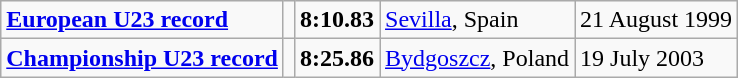<table class="wikitable">
<tr>
<td><strong><a href='#'>European U23 record</a></strong></td>
<td></td>
<td><strong>8:10.83</strong></td>
<td><a href='#'>Sevilla</a>, Spain</td>
<td>21 August 1999</td>
</tr>
<tr>
<td><strong><a href='#'>Championship U23 record</a></strong></td>
<td></td>
<td><strong>8:25.86</strong></td>
<td><a href='#'>Bydgoszcz</a>, Poland</td>
<td>19 July 2003</td>
</tr>
</table>
